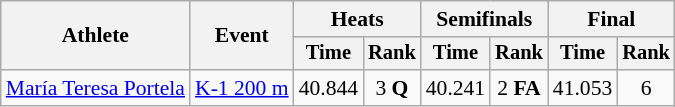<table class=wikitable style="font-size:90%">
<tr>
<th rowspan="2">Athlete</th>
<th rowspan="2">Event</th>
<th colspan=2>Heats</th>
<th colspan=2>Semifinals</th>
<th colspan=2>Final</th>
</tr>
<tr style="font-size:95%">
<th>Time</th>
<th>Rank</th>
<th>Time</th>
<th>Rank</th>
<th>Time</th>
<th>Rank</th>
</tr>
<tr align=center>
<td align=left><a href='#'>María Teresa Portela</a></td>
<td align=left><a href='#'>K-1 200 m</a></td>
<td>40.844</td>
<td>3 <strong>Q</strong></td>
<td>40.241</td>
<td>2 <strong>FA</strong></td>
<td>41.053</td>
<td>6</td>
</tr>
</table>
